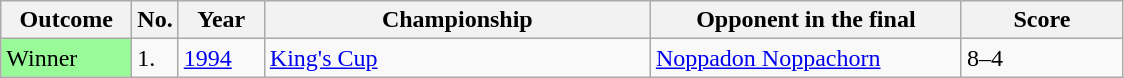<table class="sortable wikitable">
<tr>
<th width="80">Outcome</th>
<th width="20">No.</th>
<th width="50">Year</th>
<th width="250">Championship</th>
<th width="200">Opponent in the final</th>
<th width="100">Score</th>
</tr>
<tr>
<td style="background:#98FB98">Winner</td>
<td>1.</td>
<td><a href='#'>1994</a></td>
<td><a href='#'>King's Cup</a></td>
<td> <a href='#'>Noppadon Noppachorn</a></td>
<td>8–4</td>
</tr>
</table>
